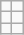<table class="wikitable">
<tr>
<td></td>
<td></td>
</tr>
<tr>
<td></td>
<td></td>
</tr>
<tr>
<td></td>
<td></td>
</tr>
</table>
